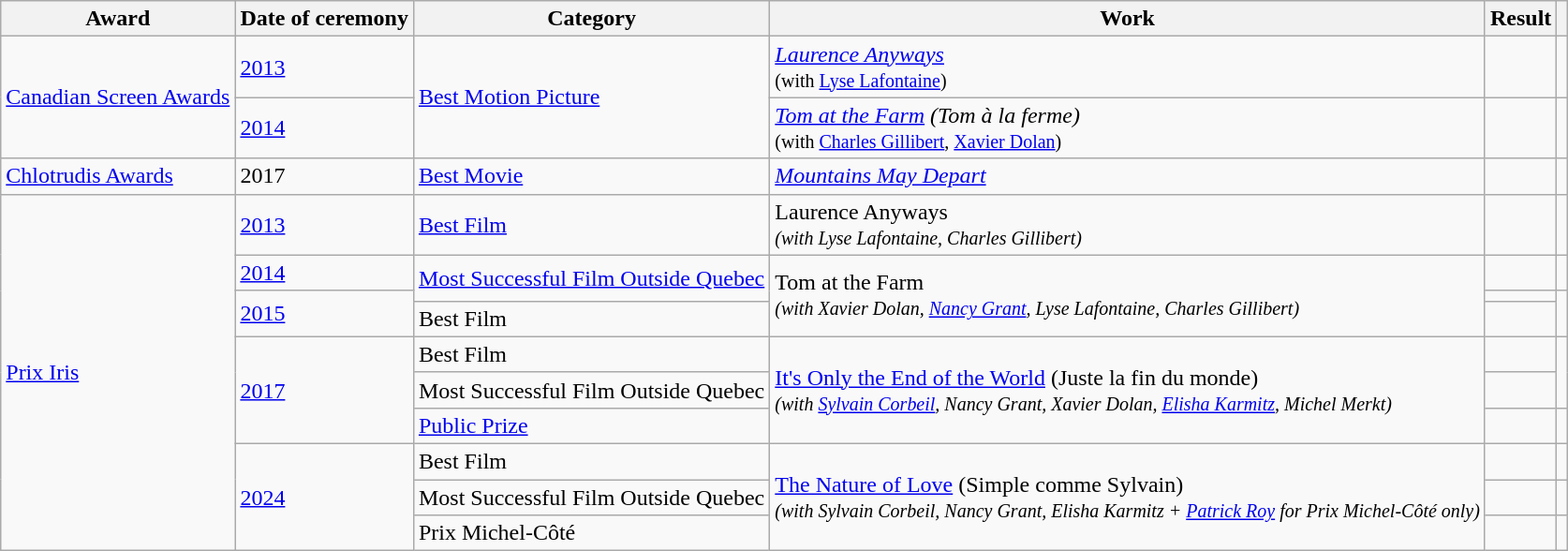<table class="wikitable plainrowheaders sortable">
<tr>
<th scope="col">Award</th>
<th scope="col">Date of ceremony</th>
<th scope="col">Category</th>
<th scope="col">Work</th>
<th scope="col">Result</th>
<th scope="col" class="unsortable"></th>
</tr>
<tr>
<td rowspan=2><a href='#'>Canadian Screen Awards</a></td>
<td><a href='#'>2013</a></td>
<td rowspan=2><a href='#'>Best Motion Picture</a></td>
<td><em><a href='#'>Laurence Anyways</a></em><br><small>(with <a href='#'>Lyse Lafontaine</a>)</small></td>
<td></td>
<td></td>
</tr>
<tr>
<td><a href='#'>2014</a></td>
<td><em><a href='#'>Tom at the Farm</a> (Tom à la ferme)</em><br><small>(with <a href='#'>Charles Gillibert</a>, <a href='#'>Xavier Dolan</a>)</small></td>
<td></td>
<td></td>
</tr>
<tr>
<td><a href='#'>Chlotrudis Awards</a></td>
<td>2017</td>
<td><a href='#'>Best Movie</a></td>
<td><em><a href='#'>Mountains May Depart</a></td>
<td></td>
<td></td>
</tr>
<tr>
<td rowspan=10><a href='#'>Prix Iris</a></td>
<td><a href='#'>2013</a></td>
<td><a href='#'>Best Film</a></td>
<td></em>Laurence Anyways<em><br><small>(with Lyse Lafontaine, Charles Gillibert)</small></td>
<td></td>
<td></td>
</tr>
<tr>
<td><a href='#'>2014</a></td>
<td rowspan=2><a href='#'>Most Successful Film Outside Quebec</a></td>
<td rowspan=3></em>Tom at the Farm<em><br><small>(with Xavier Dolan, <a href='#'>Nancy Grant</a>, Lyse Lafontaine, Charles Gillibert)</small></td>
<td></td>
<td></td>
</tr>
<tr>
<td rowspan=2><a href='#'>2015</a></td>
<td></td>
<td rowspan=2></td>
</tr>
<tr>
<td>Best Film</td>
<td></td>
</tr>
<tr>
<td rowspan=3><a href='#'>2017</a></td>
<td>Best Film</td>
<td rowspan=3></em><a href='#'>It's Only the End of the World</a> (Juste la fin du monde)<em><br><small>(with <a href='#'>Sylvain Corbeil</a>, Nancy Grant, Xavier Dolan, <a href='#'>Elisha Karmitz</a>, Michel Merkt)</small></td>
<td></td>
<td rowspan=2></td>
</tr>
<tr>
<td>Most Successful Film Outside Quebec</td>
<td></td>
</tr>
<tr>
<td><a href='#'>Public Prize</a></td>
<td></td>
<td></td>
</tr>
<tr>
<td rowspan=3><a href='#'>2024</a></td>
<td>Best Film</td>
<td rowspan=3></em><a href='#'>The Nature of Love</a> (Simple comme Sylvain)<em><br><small>(with Sylvain Corbeil, Nancy Grant, Elisha Karmitz + <a href='#'>Patrick Roy</a> for Prix Michel-Côté only)</small></td>
<td></td>
<td></td>
</tr>
<tr>
<td>Most Successful Film Outside Quebec</td>
<td></td>
<td></td>
</tr>
<tr>
<td>Prix Michel-Côté</td>
<td></td>
<td></td>
</tr>
</table>
